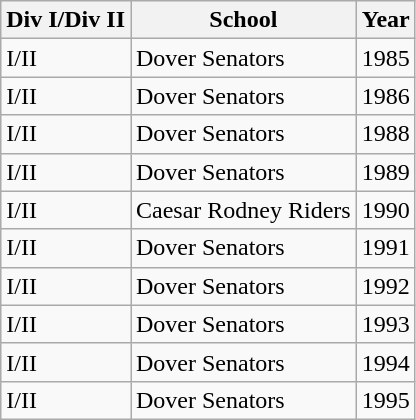<table class="wikitable" style="float:left;">
<tr style="white-space:nowrap;">
<th>Div I/Div II</th>
<th>School</th>
<th>Year</th>
</tr>
<tr>
<td>I/II</td>
<td>Dover Senators</td>
<td>1985</td>
</tr>
<tr>
<td>I/II</td>
<td>Dover Senators</td>
<td>1986</td>
</tr>
<tr>
<td>I/II</td>
<td>Dover Senators</td>
<td>1988</td>
</tr>
<tr>
<td>I/II</td>
<td>Dover Senators</td>
<td>1989</td>
</tr>
<tr>
<td>I/II</td>
<td>Caesar Rodney Riders</td>
<td>1990</td>
</tr>
<tr>
<td>I/II</td>
<td>Dover Senators</td>
<td>1991</td>
</tr>
<tr>
<td>I/II</td>
<td>Dover Senators</td>
<td>1992</td>
</tr>
<tr>
<td>I/II</td>
<td>Dover Senators</td>
<td>1993</td>
</tr>
<tr>
<td>I/II</td>
<td>Dover Senators</td>
<td>1994</td>
</tr>
<tr>
<td>I/II</td>
<td>Dover Senators</td>
<td>1995</td>
</tr>
</table>
